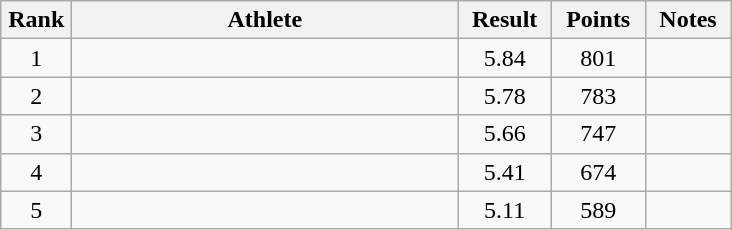<table class="wikitable" style="text-align:center">
<tr>
<th width=40>Rank</th>
<th width=250>Athlete</th>
<th width=55>Result</th>
<th width=55>Points</th>
<th width=50>Notes</th>
</tr>
<tr>
<td>1</td>
<td align=left></td>
<td>5.84</td>
<td>801</td>
<td></td>
</tr>
<tr>
<td>2</td>
<td align=left></td>
<td>5.78</td>
<td>783</td>
<td></td>
</tr>
<tr>
<td>3</td>
<td align=left></td>
<td>5.66</td>
<td>747</td>
<td></td>
</tr>
<tr>
<td>4</td>
<td align=left></td>
<td>5.41</td>
<td>674</td>
<td></td>
</tr>
<tr>
<td>5</td>
<td align=left></td>
<td>5.11</td>
<td>589</td>
<td></td>
</tr>
</table>
